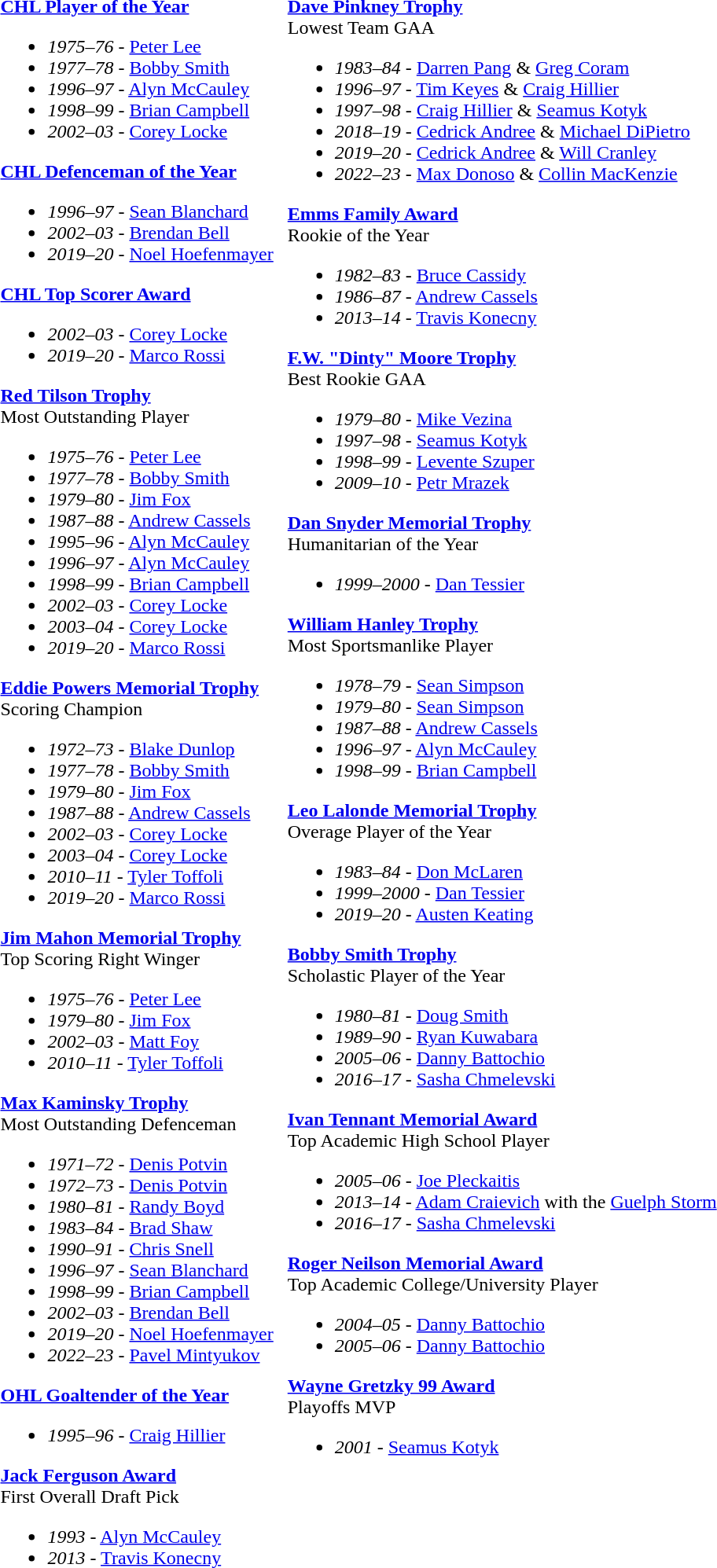<table CELLSPACING="10">
<tr ---->
<td VALIGN="TOP"><br><strong><a href='#'>CHL Player of the Year</a></strong><ul><li><em>1975–76</em> - <a href='#'>Peter Lee</a></li><li><em>1977–78</em> - <a href='#'>Bobby Smith</a></li><li><em>1996–97</em> - <a href='#'>Alyn McCauley</a></li><li><em>1998–99</em> - <a href='#'>Brian Campbell</a></li><li><em>2002–03</em> - <a href='#'>Corey Locke</a></li></ul><strong><a href='#'>CHL Defenceman of the Year</a></strong><ul><li><em>1996–97</em> - <a href='#'>Sean Blanchard</a></li><li><em>2002–03</em> - <a href='#'>Brendan Bell</a></li><li><em>2019–20</em> - <a href='#'>Noel Hoefenmayer</a></li></ul><strong><a href='#'>CHL Top Scorer Award</a></strong><ul><li><em>2002–03</em> - <a href='#'>Corey Locke</a></li><li><em>2019–20</em> - <a href='#'>Marco Rossi</a></li></ul><strong><a href='#'>Red Tilson Trophy</a></strong><br>Most Outstanding Player<ul><li><em>1975–76</em> - <a href='#'>Peter Lee</a></li><li><em>1977–78</em> - <a href='#'>Bobby Smith</a></li><li><em>1979–80</em> - <a href='#'>Jim Fox</a></li><li><em>1987–88</em> - <a href='#'>Andrew Cassels</a></li><li><em>1995–96</em> - <a href='#'>Alyn McCauley</a></li><li><em>1996–97</em> - <a href='#'>Alyn McCauley</a></li><li><em>1998–99</em> - <a href='#'>Brian Campbell</a></li><li><em>2002–03</em> - <a href='#'>Corey Locke</a></li><li><em>2003–04</em> - <a href='#'>Corey Locke</a></li><li><em>2019–20</em> - <a href='#'>Marco Rossi</a></li></ul><strong><a href='#'>Eddie Powers Memorial Trophy</a></strong> <br>Scoring Champion<ul><li><em>1972–73</em> - <a href='#'>Blake Dunlop</a></li><li><em>1977–78</em> - <a href='#'>Bobby Smith</a></li><li><em>1979–80</em> - <a href='#'>Jim Fox</a></li><li><em>1987–88</em> - <a href='#'>Andrew Cassels</a></li><li><em>2002–03</em> - <a href='#'>Corey Locke</a></li><li><em>2003–04</em> - <a href='#'>Corey Locke</a></li><li><em>2010–11</em> - <a href='#'>Tyler Toffoli</a></li><li><em>2019–20</em> - <a href='#'>Marco Rossi</a></li></ul><strong><a href='#'>Jim Mahon Memorial Trophy</a></strong><br>Top Scoring Right Winger<ul><li><em>1975–76</em> - <a href='#'>Peter Lee</a></li><li><em>1979–80</em> - <a href='#'>Jim Fox</a></li><li><em>2002–03</em> - <a href='#'>Matt Foy</a></li><li><em>2010–11</em> - <a href='#'>Tyler Toffoli</a></li></ul><strong><a href='#'>Max Kaminsky Trophy</a></strong><br>Most Outstanding Defenceman<ul><li><em>1971–72</em> - <a href='#'>Denis Potvin</a></li><li><em>1972–73</em> - <a href='#'>Denis Potvin</a></li><li><em>1980–81</em> - <a href='#'>Randy Boyd</a></li><li><em>1983–84</em> - <a href='#'>Brad Shaw</a></li><li><em>1990–91</em> - <a href='#'>Chris Snell</a></li><li><em>1996–97</em> - <a href='#'>Sean Blanchard</a></li><li><em>1998–99</em> - <a href='#'>Brian Campbell</a></li><li><em>2002–03</em> - <a href='#'>Brendan Bell</a></li><li><em>2019–20</em> - <a href='#'>Noel Hoefenmayer</a></li><li><em>2022–23</em> - <a href='#'>Pavel Mintyukov</a></li></ul><strong><a href='#'>OHL Goaltender of the Year</a></strong><ul><li><em>1995–96</em> - <a href='#'>Craig Hillier</a></li></ul><strong><a href='#'>Jack Ferguson Award</a></strong><br>First Overall Draft Pick<ul><li><em>1993</em> - <a href='#'>Alyn McCauley</a></li><li><em>2013</em> - <a href='#'>Travis Konecny</a></li></ul></td>
<td VALIGN="TOP"><br><strong><a href='#'>Dave Pinkney Trophy</a></strong><br>Lowest Team GAA<ul><li><em>1983–84</em> - <a href='#'>Darren Pang</a> & <a href='#'>Greg Coram</a></li><li><em>1996–97</em> - <a href='#'>Tim Keyes</a> & <a href='#'>Craig Hillier</a></li><li><em>1997–98</em> - <a href='#'>Craig Hillier</a> & <a href='#'>Seamus Kotyk</a></li><li><em>2018–19</em> - <a href='#'>Cedrick Andree</a> & <a href='#'>Michael DiPietro</a></li><li><em>2019–20</em> - <a href='#'>Cedrick Andree</a> & <a href='#'>Will Cranley</a></li><li><em>2022–23</em> - <a href='#'>Max Donoso</a> & <a href='#'>Collin MacKenzie</a></li></ul><strong><a href='#'>Emms Family Award</a></strong><br>Rookie of the Year<ul><li><em>1982–83</em> - <a href='#'>Bruce Cassidy</a></li><li><em>1986–87</em> - <a href='#'>Andrew Cassels</a></li><li><em>2013–14</em> - <a href='#'>Travis Konecny</a></li></ul><strong><a href='#'>F.W. "Dinty" Moore Trophy</a></strong><br>Best Rookie GAA<ul><li><em>1979–80</em> - <a href='#'>Mike Vezina</a></li><li><em>1997–98</em> - <a href='#'>Seamus Kotyk</a></li><li><em>1998–99</em> - <a href='#'>Levente Szuper</a></li><li><em>2009–10</em> - <a href='#'>Petr Mrazek</a></li></ul><strong><a href='#'>Dan Snyder Memorial Trophy</a></strong><br>Humanitarian of the Year<ul><li><em>1999–2000</em> - <a href='#'>Dan Tessier</a></li></ul><strong><a href='#'>William Hanley Trophy</a></strong><br>Most Sportsmanlike Player<ul><li><em>1978–79</em> - <a href='#'>Sean Simpson</a></li><li><em>1979–80</em> - <a href='#'>Sean Simpson</a></li><li><em>1987–88</em> - <a href='#'>Andrew Cassels</a></li><li><em>1996–97</em> - <a href='#'>Alyn McCauley</a></li><li><em>1998–99</em> - <a href='#'>Brian Campbell</a></li></ul><strong><a href='#'>Leo Lalonde Memorial Trophy</a></strong><br>Overage Player of the Year<ul><li><em>1983–84</em> - <a href='#'>Don McLaren</a></li><li><em>1999–2000</em> - <a href='#'>Dan Tessier</a></li><li><em>2019–20</em> - <a href='#'>Austen Keating</a></li></ul><strong><a href='#'>Bobby Smith Trophy</a></strong><br>Scholastic Player of the Year<ul><li><em>1980–81</em> - <a href='#'>Doug Smith</a></li><li><em>1989–90</em> - <a href='#'>Ryan Kuwabara</a></li><li><em>2005–06</em> - <a href='#'>Danny Battochio</a></li><li><em>2016–17</em> - <a href='#'>Sasha Chmelevski</a></li></ul><strong><a href='#'>Ivan Tennant Memorial Award</a></strong><br>Top Academic High School Player<ul><li><em>2005–06</em> -  <a href='#'>Joe Pleckaitis</a></li><li><em>2013–14</em> -  <a href='#'>Adam Craievich</a> with the <a href='#'>Guelph Storm</a></li><li><em>2016–17</em> -  <a href='#'>Sasha Chmelevski</a></li></ul><strong><a href='#'>Roger Neilson Memorial Award</a></strong><br>Top Academic College/University Player<ul><li><em>2004–05</em> - <a href='#'>Danny Battochio</a></li><li><em>2005–06</em> - <a href='#'>Danny Battochio</a></li></ul><strong><a href='#'>Wayne Gretzky 99 Award</a></strong><br>Playoffs MVP<ul><li><em>2001</em> - <a href='#'>Seamus Kotyk</a></li></ul></td>
</tr>
</table>
